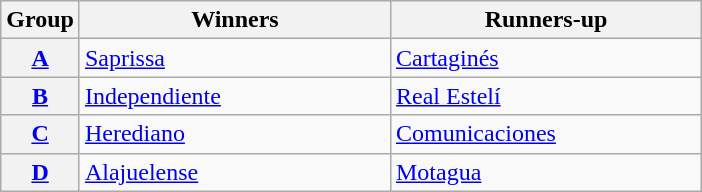<table class="wikitable">
<tr>
<th>Group</th>
<th width=200>Winners</th>
<th width=200>Runners-up</th>
</tr>
<tr>
<th><a href='#'>A</a></th>
<td> <a href='#'>Saprissa</a></td>
<td> <a href='#'>Cartaginés</a></td>
</tr>
<tr>
<th><a href='#'>B</a></th>
<td> <a href='#'>Independiente</a></td>
<td> <a href='#'>Real Estelí</a></td>
</tr>
<tr>
<th><a href='#'>C</a></th>
<td> <a href='#'>Herediano</a></td>
<td> <a href='#'>Comunicaciones</a></td>
</tr>
<tr>
<th><a href='#'>D</a></th>
<td> <a href='#'>Alajuelense</a></td>
<td> <a href='#'>Motagua</a></td>
</tr>
</table>
